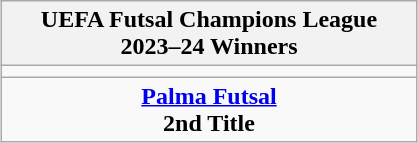<table class="wikitable" style="text-align: center; margin: 0 auto; width: 22%">
<tr>
<th>UEFA Futsal Champions League <br>2023–24 Winners</th>
</tr>
<tr>
<td></td>
</tr>
<tr>
<td><strong><a href='#'>Palma Futsal</a> </strong><br><strong>2nd Title</strong></td>
</tr>
</table>
